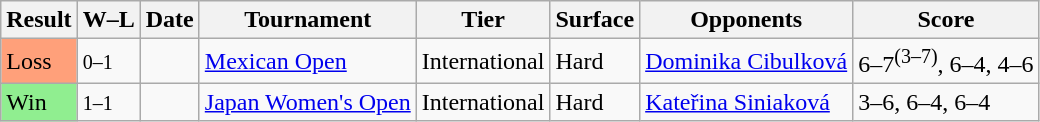<table class="sortable wikitable">
<tr>
<th>Result</th>
<th class="unsortable">W–L</th>
<th>Date</th>
<th>Tournament</th>
<th>Tier</th>
<th>Surface</th>
<th>Opponents</th>
<th class="unsortable">Score</th>
</tr>
<tr>
<td bgcolor="FFA07A">Loss</td>
<td><small>0–1</small></td>
<td><a href='#'></a></td>
<td><a href='#'>Mexican Open</a></td>
<td>International</td>
<td>Hard</td>
<td> <a href='#'>Dominika Cibulková</a></td>
<td>6–7<sup>(3–7)</sup>, 6–4, 4–6</td>
</tr>
<tr>
<td bgcolor="lightgreen">Win</td>
<td><small>1–1</small></td>
<td><a href='#'></a></td>
<td><a href='#'>Japan Women's Open</a></td>
<td>International</td>
<td>Hard</td>
<td> <a href='#'>Kateřina Siniaková</a></td>
<td>3–6, 6–4, 6–4</td>
</tr>
</table>
